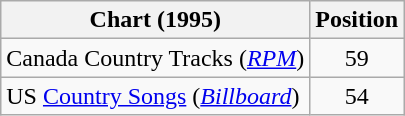<table class="wikitable sortable">
<tr>
<th scope="col">Chart (1995)</th>
<th scope="col">Position</th>
</tr>
<tr>
<td>Canada Country Tracks (<em><a href='#'>RPM</a></em>)</td>
<td align="center">59</td>
</tr>
<tr>
<td>US <a href='#'>Country Songs</a> (<em><a href='#'>Billboard</a></em>)</td>
<td align="center">54</td>
</tr>
</table>
